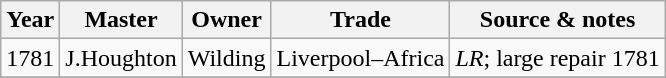<table class=" wikitable">
<tr>
<th>Year</th>
<th>Master</th>
<th>Owner</th>
<th>Trade</th>
<th>Source & notes</th>
</tr>
<tr>
<td>1781</td>
<td>J.Houghton</td>
<td>Wilding</td>
<td>Liverpool–Africa</td>
<td><em>LR</em>; large repair 1781</td>
</tr>
<tr>
</tr>
</table>
